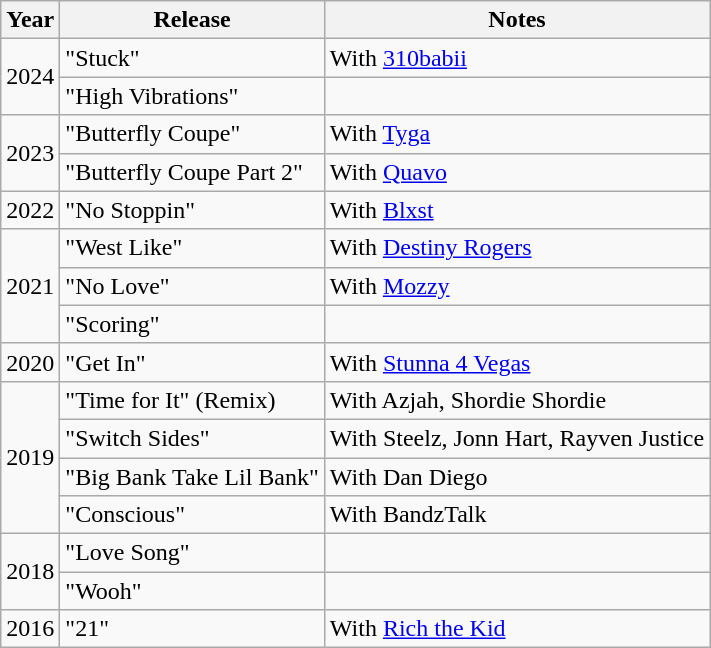<table class="wikitable sortable">
<tr>
<th>Year</th>
<th>Release</th>
<th>Notes</th>
</tr>
<tr>
<td rowspan="2">2024</td>
<td>"Stuck"</td>
<td>With <a href='#'>310babii</a></td>
</tr>
<tr>
<td>"High Vibrations"</td>
<td></td>
</tr>
<tr>
<td rowspan="2">2023</td>
<td>"Butterfly Coupe"</td>
<td>With <a href='#'>Tyga</a></td>
</tr>
<tr>
<td>"Butterfly Coupe Part 2"</td>
<td>With <a href='#'>Quavo</a></td>
</tr>
<tr>
<td>2022</td>
<td>"No Stoppin"</td>
<td>With <a href='#'>Blxst</a></td>
</tr>
<tr>
<td rowspan="3">2021</td>
<td>"West Like"</td>
<td>With <a href='#'>Destiny Rogers</a></td>
</tr>
<tr>
<td>"No Love"</td>
<td>With <a href='#'>Mozzy</a></td>
</tr>
<tr>
<td>"Scoring"</td>
<td></td>
</tr>
<tr>
<td>2020</td>
<td>"Get In"</td>
<td>With <a href='#'>Stunna 4 Vegas</a></td>
</tr>
<tr>
<td rowspan="4">2019</td>
<td>"Time for It" (Remix)</td>
<td>With Azjah, Shordie Shordie</td>
</tr>
<tr>
<td>"Switch Sides"</td>
<td>With Steelz, Jonn Hart, Rayven Justice</td>
</tr>
<tr>
<td>"Big Bank Take Lil Bank"</td>
<td>With Dan Diego</td>
</tr>
<tr>
<td>"Conscious"</td>
<td>With BandzTalk</td>
</tr>
<tr>
<td rowspan="2">2018</td>
<td>"Love Song"</td>
<td></td>
</tr>
<tr>
<td>"Wooh"</td>
<td></td>
</tr>
<tr>
<td>2016</td>
<td>"21"</td>
<td>With <a href='#'>Rich the Kid</a></td>
</tr>
</table>
